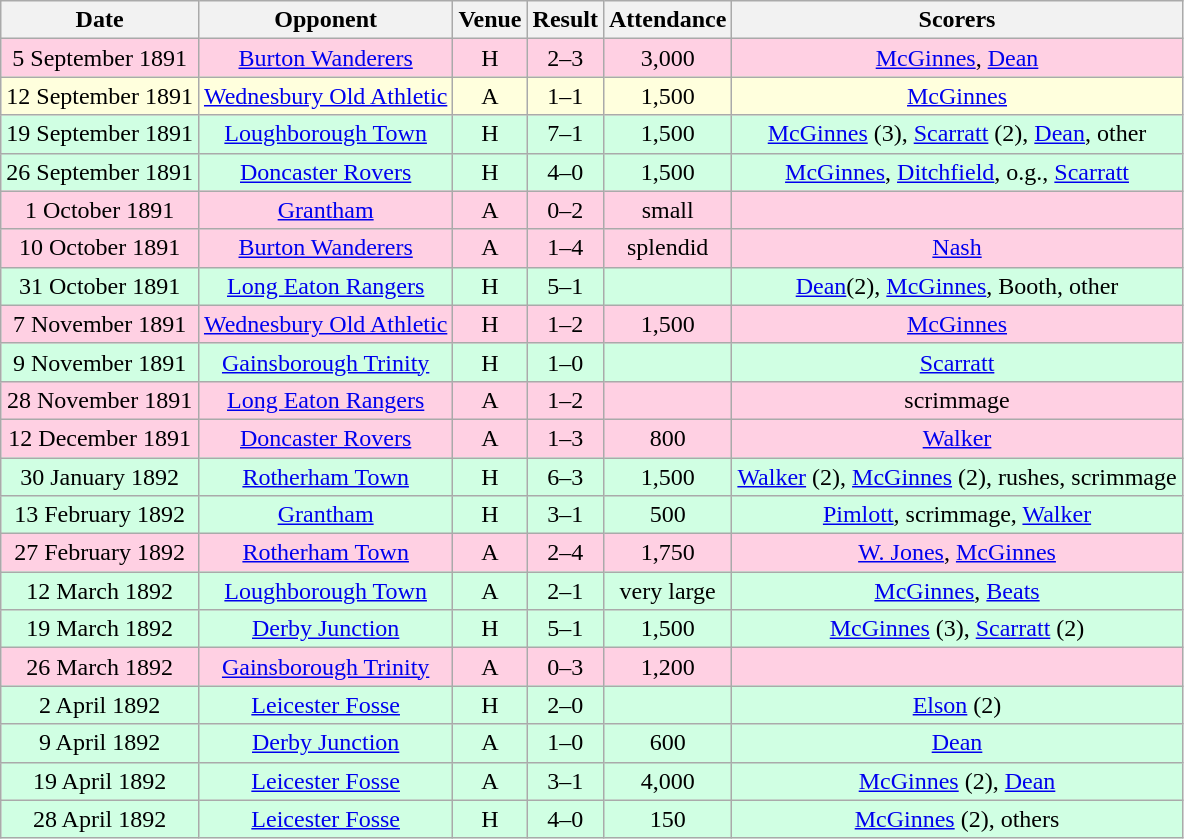<table class="wikitable sortable" style="font-size:100%; text-align:center">
<tr>
<th>Date</th>
<th>Opponent</th>
<th>Venue</th>
<th>Result</th>
<th>Attendance</th>
<th>Scorers</th>
</tr>
<tr style="background-color: #ffd0e3;">
<td>5 September 1891</td>
<td><a href='#'>Burton Wanderers</a></td>
<td>H</td>
<td>2–3</td>
<td>3,000</td>
<td><a href='#'>McGinnes</a>, <a href='#'>Dean</a></td>
</tr>
<tr style="background:#ffd;">
<td>12 September 1891</td>
<td><a href='#'>Wednesbury Old Athletic</a></td>
<td>A</td>
<td>1–1</td>
<td>1,500</td>
<td><a href='#'>McGinnes</a></td>
</tr>
<tr style="background:#d0ffe3;">
<td>19 September 1891</td>
<td><a href='#'>Loughborough Town</a></td>
<td>H</td>
<td>7–1</td>
<td>1,500</td>
<td><a href='#'>McGinnes</a> (3), <a href='#'>Scarratt</a> (2), <a href='#'>Dean</a>, other</td>
</tr>
<tr style="background:#d0ffe3;">
<td>26 September 1891</td>
<td><a href='#'>Doncaster Rovers</a></td>
<td>H</td>
<td>4–0</td>
<td>1,500</td>
<td><a href='#'>McGinnes</a>, <a href='#'>Ditchfield</a>, o.g., <a href='#'>Scarratt</a></td>
</tr>
<tr style="background-color: #ffd0e3;">
<td>1 October 1891</td>
<td><a href='#'>Grantham</a></td>
<td>A</td>
<td>0–2</td>
<td>small</td>
<td></td>
</tr>
<tr style="background-color: #ffd0e3;">
<td>10 October 1891</td>
<td><a href='#'>Burton Wanderers</a></td>
<td>A</td>
<td>1–4</td>
<td>splendid</td>
<td><a href='#'>Nash</a></td>
</tr>
<tr style="background:#d0ffe3;">
<td>31 October 1891</td>
<td><a href='#'>Long Eaton Rangers</a></td>
<td>H</td>
<td>5–1</td>
<td></td>
<td><a href='#'>Dean</a>(2), <a href='#'>McGinnes</a>, Booth, other</td>
</tr>
<tr style="background-color: #ffd0e3;">
<td>7 November 1891</td>
<td><a href='#'>Wednesbury Old Athletic</a></td>
<td>H</td>
<td>1–2</td>
<td>1,500</td>
<td><a href='#'>McGinnes</a></td>
</tr>
<tr style="background:#d0ffe3;">
<td>9 November 1891</td>
<td><a href='#'>Gainsborough Trinity</a></td>
<td>H</td>
<td>1–0</td>
<td></td>
<td><a href='#'>Scarratt</a></td>
</tr>
<tr style="background-color: #ffd0e3;">
<td>28 November 1891</td>
<td><a href='#'>Long Eaton Rangers</a></td>
<td>A</td>
<td>1–2</td>
<td></td>
<td>scrimmage</td>
</tr>
<tr style="background-color: #ffd0e3;">
<td>12 December 1891</td>
<td><a href='#'>Doncaster Rovers</a></td>
<td>A</td>
<td>1–3</td>
<td>800</td>
<td><a href='#'>Walker</a></td>
</tr>
<tr style="background:#d0ffe3;">
<td>30 January 1892</td>
<td><a href='#'>Rotherham Town</a></td>
<td>H</td>
<td>6–3</td>
<td>1,500</td>
<td><a href='#'>Walker</a> (2), <a href='#'>McGinnes</a> (2), rushes, scrimmage</td>
</tr>
<tr style="background:#d0ffe3;">
<td>13 February 1892</td>
<td><a href='#'>Grantham</a></td>
<td>H</td>
<td>3–1</td>
<td>500</td>
<td><a href='#'>Pimlott</a>, scrimmage, <a href='#'>Walker</a></td>
</tr>
<tr style="background-color: #ffd0e3;">
<td>27 February 1892</td>
<td><a href='#'>Rotherham Town</a></td>
<td>A</td>
<td>2–4</td>
<td>1,750</td>
<td><a href='#'>W. Jones</a>, <a href='#'>McGinnes</a></td>
</tr>
<tr style="background:#d0ffe3;">
<td>12 March 1892</td>
<td><a href='#'>Loughborough Town</a></td>
<td>A</td>
<td>2–1</td>
<td>very large</td>
<td><a href='#'>McGinnes</a>, <a href='#'>Beats</a></td>
</tr>
<tr style="background:#d0ffe3;">
<td>19 March 1892</td>
<td><a href='#'>Derby Junction</a></td>
<td>H</td>
<td>5–1</td>
<td>1,500</td>
<td><a href='#'>McGinnes</a> (3), <a href='#'>Scarratt</a> (2)</td>
</tr>
<tr style="background-color: #ffd0e3;">
<td>26 March 1892</td>
<td><a href='#'>Gainsborough Trinity</a></td>
<td>A</td>
<td>0–3</td>
<td>1,200</td>
<td></td>
</tr>
<tr style="background:#d0ffe3;">
<td>2 April 1892</td>
<td><a href='#'>Leicester Fosse</a></td>
<td>H</td>
<td>2–0</td>
<td></td>
<td><a href='#'>Elson</a> (2)</td>
</tr>
<tr style="background:#d0ffe3;">
<td>9 April 1892</td>
<td><a href='#'>Derby Junction</a></td>
<td>A</td>
<td>1–0</td>
<td>600</td>
<td><a href='#'>Dean</a></td>
</tr>
<tr style="background:#d0ffe3;">
<td>19 April 1892</td>
<td><a href='#'>Leicester Fosse</a></td>
<td>A</td>
<td>3–1</td>
<td>4,000</td>
<td><a href='#'>McGinnes</a> (2), <a href='#'>Dean</a></td>
</tr>
<tr style="background:#d0ffe3;">
<td>28 April 1892</td>
<td><a href='#'>Leicester Fosse</a></td>
<td>H</td>
<td>4–0</td>
<td>150</td>
<td><a href='#'>McGinnes</a> (2), others</td>
</tr>
</table>
